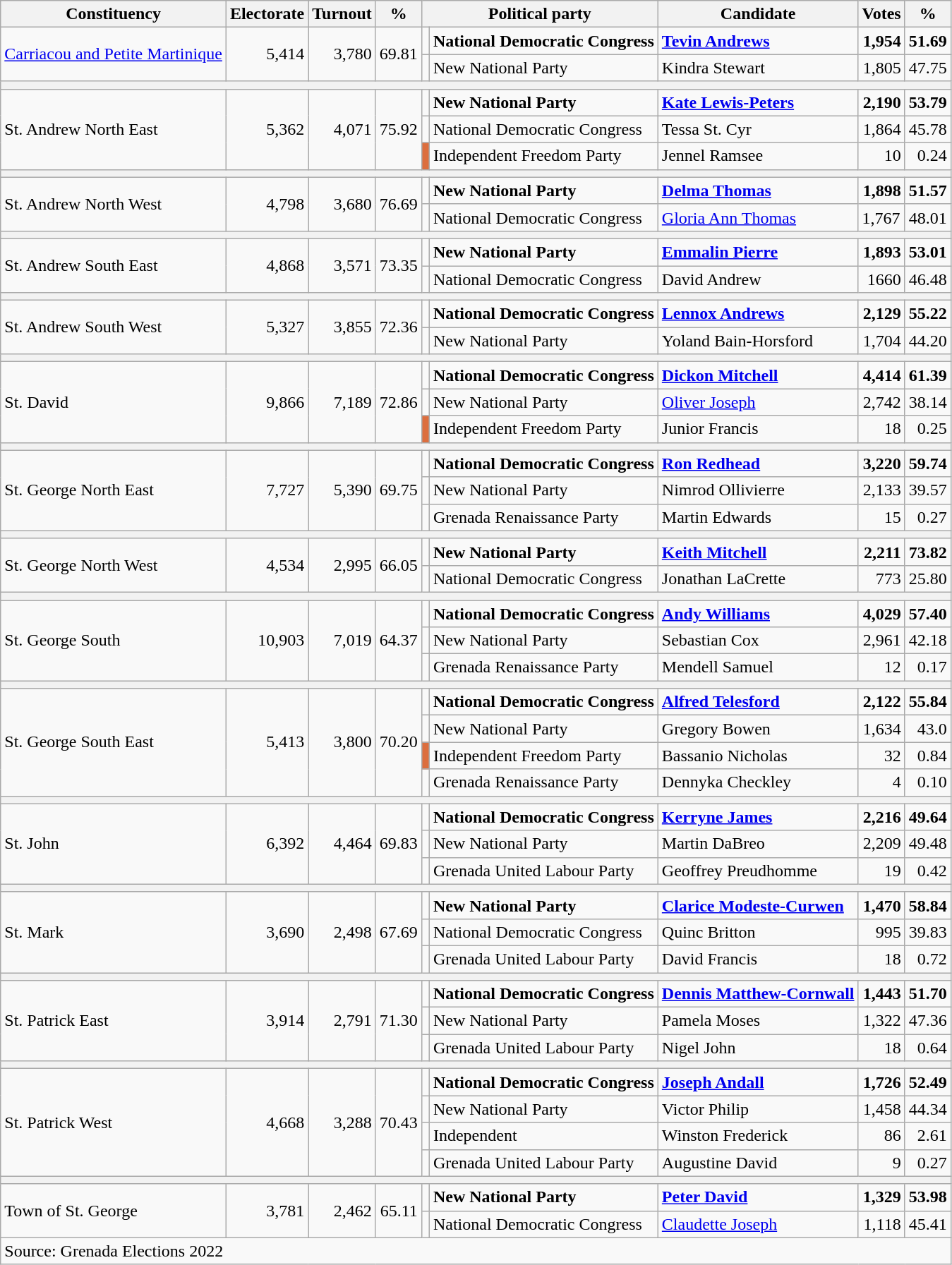<table class=wikitable>
<tr>
<th>Constituency</th>
<th>Electorate</th>
<th>Turnout</th>
<th>%</th>
<th colspan="2">Political party</th>
<th>Candidate</th>
<th>Votes</th>
<th>%</th>
</tr>
<tr>
<td rowspan="2"><a href='#'>Carriacou and Petite Martinique</a></td>
<td rowspan="2" align=right>5,414</td>
<td rowspan="2" align=right>3,780</td>
<td rowspan="2" align=right>69.81</td>
<td bgcolor=></td>
<td><strong>National Democratic Congress</strong></td>
<td><strong><a href='#'>Tevin Andrews</a> </strong></td>
<td align=right><strong>1,954</strong></td>
<td align=right><strong>51.69</strong></td>
</tr>
<tr>
<td bgcolor=></td>
<td>New National Party</td>
<td>Kindra Stewart</td>
<td align=right>1,805</td>
<td align=right>47.75</td>
</tr>
<tr>
<th colspan="9"></th>
</tr>
<tr>
<td rowspan="3">St. Andrew North East</td>
<td rowspan="3" align=right>5,362</td>
<td rowspan="3" align=right>4,071</td>
<td rowspan="3" align=right>75.92</td>
<td bgcolor=></td>
<td><strong>New National Party</strong></td>
<td><strong><a href='#'>Kate Lewis-Peters</a></strong></td>
<td align=right><strong>2,190</strong></td>
<td align=right><strong>53.79</strong></td>
</tr>
<tr>
<td bgcolor=></td>
<td>National Democratic Congress</td>
<td>Tessa St. Cyr</td>
<td align=right>1,864</td>
<td align=right>45.78</td>
</tr>
<tr>
<td bgcolor=#DC6E3E></td>
<td>Independent Freedom Party</td>
<td>Jennel Ramsee</td>
<td align=right>10</td>
<td align=right>0.24</td>
</tr>
<tr>
<th colspan="9"></th>
</tr>
<tr>
<td rowspan="2">St. Andrew North West</td>
<td rowspan="2" align=right>4,798</td>
<td rowspan="2" align=right>3,680</td>
<td rowspan="2" align=right>76.69</td>
<td bgcolor=></td>
<td><strong>New National Party</strong></td>
<td><strong><a href='#'>Delma Thomas</a></strong></td>
<td align=right><strong>1,898</strong></td>
<td align=right><strong>51.57</strong></td>
</tr>
<tr>
<td bgcolor=></td>
<td>National Democratic Congress</td>
<td><a href='#'>Gloria Ann Thomas</a></td>
<td>1,767</td>
<td>48.01</td>
</tr>
<tr>
<th colspan="9"></th>
</tr>
<tr>
<td rowspan="2">St. Andrew South East</td>
<td rowspan="2" align=right>4,868</td>
<td rowspan="2" align=right>3,571</td>
<td rowspan="2" align=right>73.35</td>
<td bgcolor=></td>
<td><strong>New National Party</strong></td>
<td><strong><a href='#'>Emmalin Pierre</a></strong></td>
<td align=right><strong>1,893</strong></td>
<td align=right><strong>53.01</strong></td>
</tr>
<tr>
<td bgcolor=></td>
<td>National Democratic Congress</td>
<td>David Andrew</td>
<td align=right>1660</td>
<td align=right>46.48</td>
</tr>
<tr>
<th colspan="9"></th>
</tr>
<tr>
<td rowspan="2">St. Andrew South West</td>
<td rowspan="2" align=right>5,327</td>
<td rowspan="2" align=right>3,855</td>
<td rowspan="2" align=right>72.36</td>
<td bgcolor=></td>
<td><strong>National Democratic Congress</strong></td>
<td><strong><a href='#'>Lennox Andrews</a></strong></td>
<td align=right><strong>2,129</strong></td>
<td align=right><strong>55.22</strong></td>
</tr>
<tr>
<td bgcolor=></td>
<td>New National Party</td>
<td>Yoland Bain-Horsford</td>
<td align=right>1,704</td>
<td align=right>44.20</td>
</tr>
<tr>
<th colspan=9></th>
</tr>
<tr>
<td rowspan="3">St. David</td>
<td rowspan="3" align=right>9,866</td>
<td rowspan="3" align=right>7,189</td>
<td rowspan="3" align=right>72.86</td>
<td bgcolor=></td>
<td><strong>National Democratic Congress</strong></td>
<td><strong><a href='#'>Dickon Mitchell</a></strong></td>
<td align=right><strong>4,414</strong></td>
<td align=right><strong>61.39</strong></td>
</tr>
<tr>
<td bgcolor=></td>
<td>New National Party</td>
<td><a href='#'>Oliver Joseph</a></td>
<td align=right>2,742</td>
<td align=right>38.14</td>
</tr>
<tr>
<td bgcolor=#DC6E3E></td>
<td>Independent Freedom Party</td>
<td>Junior Francis</td>
<td align=right>18</td>
<td align=right>0.25</td>
</tr>
<tr>
<th colspan="9"></th>
</tr>
<tr>
<td rowspan="3">St. George North East</td>
<td rowspan="3" align=right>7,727</td>
<td rowspan="3" align=right>5,390</td>
<td rowspan="3" align=right>69.75</td>
<td bgcolor=></td>
<td><strong>National Democratic Congress</strong></td>
<td><strong><a href='#'>Ron Redhead</a></strong></td>
<td align=right><strong>3,220</strong></td>
<td align=right><strong>59.74</strong></td>
</tr>
<tr>
<td bgcolor=></td>
<td>New National Party</td>
<td>Nimrod Ollivierre</td>
<td align=right>2,133</td>
<td align=right>39.57</td>
</tr>
<tr>
<td bgcolor=></td>
<td>Grenada Renaissance Party</td>
<td>Martin Edwards</td>
<td align=right>15</td>
<td align=right>0.27</td>
</tr>
<tr>
<th colspan="9"></th>
</tr>
<tr>
<td rowspan="2">St. George North West</td>
<td rowspan="2" align=right>4,534</td>
<td rowspan="2" align=right>2,995</td>
<td rowspan="2" align=right>66.05</td>
<td bgcolor=></td>
<td><strong>New National Party</strong></td>
<td><strong><a href='#'>Keith Mitchell</a></strong></td>
<td align=right><strong>2,211</strong></td>
<td align=right><strong>73.82</strong></td>
</tr>
<tr>
<td bgcolor=></td>
<td>National Democratic Congress</td>
<td>Jonathan LaCrette</td>
<td align=right>773</td>
<td align=right>25.80</td>
</tr>
<tr>
<th colspan="9"></th>
</tr>
<tr>
<td rowspan="3">St. George South</td>
<td rowspan="3" align=right>10,903</td>
<td rowspan="3" align=right>7,019</td>
<td rowspan="3" align=right>64.37</td>
<td bgcolor=></td>
<td><strong>National Democratic Congress</strong></td>
<td><strong><a href='#'>Andy Williams</a></strong></td>
<td align=right><strong>4,029</strong></td>
<td align=right><strong>57.40</strong></td>
</tr>
<tr>
<td bgcolor=></td>
<td>New National Party</td>
<td>Sebastian Cox</td>
<td align=right>2,961</td>
<td align=right>42.18</td>
</tr>
<tr>
<td bgcolor=></td>
<td>Grenada Renaissance Party</td>
<td>Mendell Samuel</td>
<td align=right>12</td>
<td align=right>0.17</td>
</tr>
<tr>
<th colspan="9"></th>
</tr>
<tr>
<td rowspan="4">St. George South East</td>
<td rowspan="4" align=right>5,413</td>
<td rowspan="4" align=right>3,800</td>
<td rowspan="4" align=right>70.20</td>
<td bgcolor=></td>
<td><strong>National Democratic Congress</strong></td>
<td><strong><a href='#'>Alfred Telesford</a></strong></td>
<td align=right><strong>2,122</strong></td>
<td align=right><strong>55.84</strong></td>
</tr>
<tr>
<td bgcolor=></td>
<td>New National Party</td>
<td>Gregory Bowen</td>
<td align=right>1,634</td>
<td align=right>43.0</td>
</tr>
<tr>
<td bgcolor=#DC6E3E></td>
<td>Independent Freedom Party</td>
<td>Bassanio Nicholas</td>
<td align=right>32</td>
<td align=right>0.84</td>
</tr>
<tr>
<td bgcolor=></td>
<td>Grenada Renaissance Party</td>
<td>Dennyka Checkley</td>
<td align=right>4</td>
<td align=right>0.10</td>
</tr>
<tr>
<th colspan="9"></th>
</tr>
<tr>
<td rowspan="3">St. John</td>
<td rowspan="3" align=right>6,392</td>
<td rowspan="3" align=right>4,464</td>
<td rowspan="3" align=right>69.83</td>
<td bgcolor=></td>
<td><strong>National Democratic Congress</strong></td>
<td><strong><a href='#'>Kerryne James</a></strong></td>
<td align=right><strong>2,216</strong></td>
<td align=right><strong>49.64</strong></td>
</tr>
<tr>
<td bgcolor=></td>
<td>New National Party</td>
<td>Martin DaBreo</td>
<td align=right>2,209</td>
<td align=right>49.48</td>
</tr>
<tr>
<td bgcolor=></td>
<td>Grenada United Labour Party</td>
<td>Geoffrey Preudhomme</td>
<td align=right>19</td>
<td align=right>0.42</td>
</tr>
<tr>
<th colspan="9"></th>
</tr>
<tr>
<td rowspan="3">St. Mark</td>
<td rowspan="3" align=right>3,690</td>
<td rowspan="3" align=right>2,498</td>
<td rowspan="3" align=right>67.69</td>
<td bgcolor=></td>
<td><strong>New National Party</strong></td>
<td><strong><a href='#'>Clarice Modeste-Curwen</a></strong></td>
<td align=right><strong>1,470</strong></td>
<td align=right><strong>58.84</strong></td>
</tr>
<tr>
<td bgcolor=></td>
<td>National Democratic Congress</td>
<td>Quinc Britton</td>
<td align=right>995</td>
<td align=right>39.83</td>
</tr>
<tr>
<td bgcolor=></td>
<td>Grenada United Labour Party</td>
<td>David Francis</td>
<td align=right>18</td>
<td align=right>0.72</td>
</tr>
<tr>
<th colspan="9"></th>
</tr>
<tr>
<td rowspan="3">St. Patrick East</td>
<td rowspan="3" align=right>3,914</td>
<td rowspan="3" align=right>2,791</td>
<td rowspan="3" align=right>71.30</td>
<td bgcolor=></td>
<td><strong>National Democratic Congress</strong></td>
<td><strong><a href='#'>Dennis Matthew-Cornwall</a></strong></td>
<td align=right><strong>1,443</strong></td>
<td align=right><strong>51.70</strong></td>
</tr>
<tr>
<td bgcolor=></td>
<td>New National Party</td>
<td>Pamela Moses</td>
<td align=right>1,322</td>
<td align=right>47.36</td>
</tr>
<tr>
<td bgcolor=></td>
<td>Grenada United Labour Party</td>
<td>Nigel John</td>
<td align=right>18</td>
<td align=right>0.64</td>
</tr>
<tr>
<th colspan="9"></th>
</tr>
<tr>
<td rowspan="4">St. Patrick West</td>
<td rowspan="4" align=right>4,668</td>
<td rowspan="4" align=right>3,288</td>
<td rowspan="4" align=right>70.43</td>
<td bgcolor=></td>
<td><strong>National Democratic Congress</strong></td>
<td><strong><a href='#'>Joseph Andall</a></strong></td>
<td align=right><strong>1,726</strong></td>
<td align=right><strong>52.49</strong></td>
</tr>
<tr>
<td bgcolor=></td>
<td>New National Party</td>
<td>Victor Philip</td>
<td align=right>1,458</td>
<td align=right>44.34</td>
</tr>
<tr>
<td bgcolor=></td>
<td>Independent</td>
<td>Winston Frederick</td>
<td align=right>86</td>
<td align=right>2.61</td>
</tr>
<tr>
<td bgcolor=></td>
<td>Grenada United Labour Party</td>
<td>Augustine David</td>
<td align=right>9</td>
<td align=right>0.27</td>
</tr>
<tr>
<th colspan="9"></th>
</tr>
<tr>
<td rowspan="2">Town of St. George</td>
<td rowspan="2" align=right>3,781</td>
<td rowspan="2" align=right>2,462</td>
<td rowspan="2" align=right>65.11</td>
<td bgcolor=></td>
<td><strong>New National Party</strong></td>
<td><strong><a href='#'>Peter David</a></strong></td>
<td align=right><strong>1,329</strong></td>
<td align=right><strong>53.98</strong></td>
</tr>
<tr>
<td bgcolor=></td>
<td>National Democratic Congress</td>
<td><a href='#'>Claudette Joseph</a></td>
<td align=right>1,118</td>
<td align=right>45.41</td>
</tr>
<tr>
<td colspan=9>Source: Grenada Elections 2022</td>
</tr>
</table>
